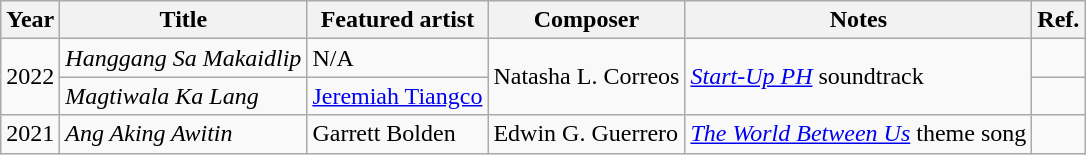<table class="wikitable">
<tr>
<th>Year</th>
<th>Title</th>
<th>Featured artist</th>
<th>Composer</th>
<th>Notes</th>
<th>Ref.</th>
</tr>
<tr>
<td rowspan="2">2022</td>
<td><em>Hanggang Sa Makaidlip</em></td>
<td>N/A</td>
<td rowspan="2">Natasha L. Correos</td>
<td rowspan="2"><em><a href='#'>Start-Up PH</a></em> soundtrack</td>
<td></td>
</tr>
<tr>
<td><em>Magtiwala Ka Lang</em></td>
<td><a href='#'>Jeremiah Tiangco</a></td>
<td></td>
</tr>
<tr>
<td>2021</td>
<td><em>Ang Aking Awitin</em></td>
<td>Garrett Bolden</td>
<td>Edwin G. Guerrero</td>
<td><em><a href='#'>The World Between Us</a></em> theme song</td>
<td></td>
</tr>
</table>
